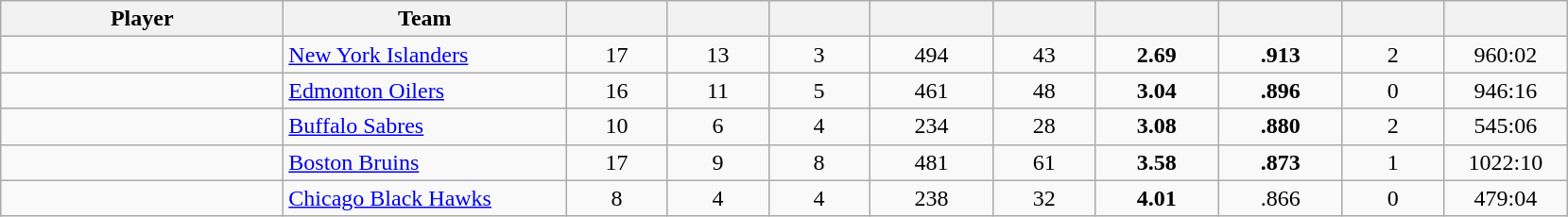<table style="padding:3px; border-spacing:0; text-align:center;" class="wikitable sortable">
<tr>
<th style="width:12em">Player</th>
<th style="width:12em">Team</th>
<th style="width:4em"></th>
<th style="width:4em"></th>
<th style="width:4em"></th>
<th style="width:5em"></th>
<th style="width:4em"></th>
<th style="width:5em"></th>
<th style="width:5em"></th>
<th style="width:4em"></th>
<th style="width:5em"></th>
</tr>
<tr>
<td align=left></td>
<td align=left><a href='#'>New York Islanders</a></td>
<td>17</td>
<td>13</td>
<td>3</td>
<td>494</td>
<td>43</td>
<td><strong>2.69</strong></td>
<td><strong>.913</strong></td>
<td>2</td>
<td> 960:02</td>
</tr>
<tr>
<td align=left></td>
<td align=left><a href='#'>Edmonton Oilers</a></td>
<td>16</td>
<td>11</td>
<td>5</td>
<td>461</td>
<td>48</td>
<td><strong>3.04</strong></td>
<td><strong>.896</strong></td>
<td>0</td>
<td> 946:16</td>
</tr>
<tr>
<td align=left></td>
<td align=left><a href='#'>Buffalo Sabres</a></td>
<td>10</td>
<td>6</td>
<td>4</td>
<td>234</td>
<td>28</td>
<td><strong>3.08</strong></td>
<td><strong>.880</strong></td>
<td>2</td>
<td> 545:06</td>
</tr>
<tr>
<td align=left></td>
<td align=left><a href='#'>Boston Bruins</a></td>
<td>17</td>
<td>9</td>
<td>8</td>
<td>481</td>
<td>61</td>
<td><strong>3.58</strong></td>
<td><strong>.873</strong></td>
<td>1</td>
<td> 1022:10</td>
</tr>
<tr>
<td align=left></td>
<td align=left><a href='#'>Chicago Black Hawks</a></td>
<td>8</td>
<td>4</td>
<td>4</td>
<td>238</td>
<td>32</td>
<td><strong>4.01</strong></td>
<td>.866</td>
<td>0</td>
<td> 479:04</td>
</tr>
</table>
